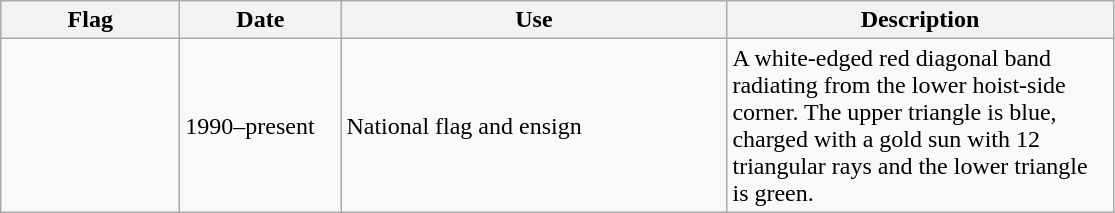<table class="wikitable" style="background: #f9f9f9">
<tr>
<th width="112">Flag</th>
<th width="100">Date</th>
<th width="250">Use</th>
<th width="250">Description</th>
</tr>
<tr>
<td></td>
<td>1990–present</td>
<td>National flag and ensign</td>
<td>A white-edged red diagonal band radiating from the lower hoist-side corner. The upper triangle is blue, charged with a gold sun with 12 triangular rays and the lower triangle is green.</td>
</tr>
</table>
